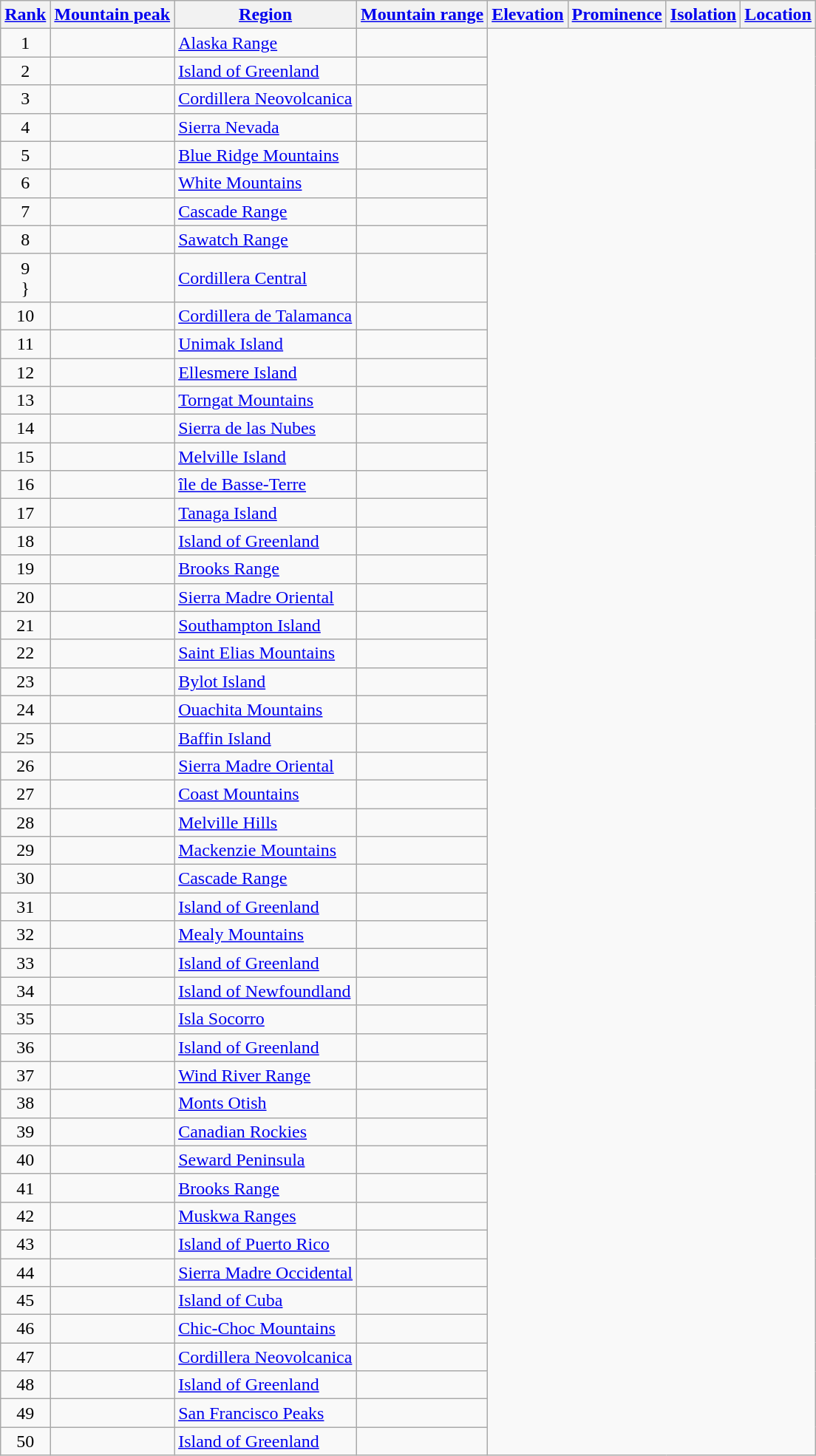<table class="wikitable sortable">
<tr>
<th><a href='#'>Rank</a></th>
<th><a href='#'>Mountain peak</a></th>
<th><a href='#'>Region</a></th>
<th><a href='#'>Mountain range</a></th>
<th><a href='#'>Elevation</a></th>
<th><a href='#'>Prominence</a></th>
<th><a href='#'>Isolation</a></th>
<th><a href='#'>Location</a></th>
</tr>
<tr>
<td align=center>1<br></td>
<td></td>
<td><a href='#'>Alaska Range</a><br></td>
<td></td>
</tr>
<tr>
<td align=center>2<br></td>
<td></td>
<td><a href='#'>Island of Greenland</a><br></td>
<td></td>
</tr>
<tr>
<td align=center>3<br></td>
<td><br></td>
<td><a href='#'>Cordillera Neovolcanica</a><br></td>
<td></td>
</tr>
<tr>
<td align=center>4<br></td>
<td></td>
<td><a href='#'>Sierra Nevada</a><br></td>
<td></td>
</tr>
<tr>
<td align=center>5<br></td>
<td></td>
<td><a href='#'>Blue Ridge Mountains</a><br></td>
<td></td>
</tr>
<tr>
<td align=center>6<br></td>
<td></td>
<td><a href='#'>White Mountains</a><br></td>
<td></td>
</tr>
<tr>
<td align=center>7<br></td>
<td></td>
<td><a href='#'>Cascade Range</a><br></td>
<td></td>
</tr>
<tr>
<td align=center>8<br></td>
<td></td>
<td><a href='#'>Sawatch Range</a><br></td>
<td></td>
</tr>
<tr>
<td align=center>9<br>}</td>
<td></td>
<td><a href='#'>Cordillera Central</a><br></td>
<td></td>
</tr>
<tr>
<td align=center>10<br></td>
<td></td>
<td><a href='#'>Cordillera de Talamanca</a><br></td>
<td></td>
</tr>
<tr>
<td align=center>11<br></td>
<td></td>
<td><a href='#'>Unimak Island</a><br></td>
<td></td>
</tr>
<tr>
<td align=center>12<br></td>
<td></td>
<td><a href='#'>Ellesmere Island</a><br></td>
<td></td>
</tr>
<tr>
<td align=center>13<br></td>
<td></td>
<td><a href='#'>Torngat Mountains</a><br></td>
<td></td>
</tr>
<tr>
<td align=center>14<br></td>
<td></td>
<td><a href='#'>Sierra de las Nubes</a><br></td>
<td></td>
</tr>
<tr>
<td align=center>15<br></td>
<td></td>
<td><a href='#'>Melville Island</a><br></td>
<td></td>
</tr>
<tr>
<td align=center>16<br></td>
<td></td>
<td><a href='#'>île de Basse-Terre</a><br></td>
<td></td>
</tr>
<tr>
<td align=center>17<br></td>
<td></td>
<td><a href='#'>Tanaga Island</a><br></td>
<td></td>
</tr>
<tr>
<td align=center>18<br></td>
<td></td>
<td><a href='#'>Island of Greenland</a><br></td>
<td></td>
</tr>
<tr>
<td align=center>19<br></td>
<td></td>
<td><a href='#'>Brooks Range</a><br></td>
<td></td>
</tr>
<tr>
<td align=center>20<br></td>
<td></td>
<td><a href='#'>Sierra Madre Oriental</a><br></td>
<td></td>
</tr>
<tr>
<td align=center>21<br></td>
<td></td>
<td><a href='#'>Southampton Island</a><br></td>
<td></td>
</tr>
<tr>
<td align=center>22<br></td>
<td></td>
<td><a href='#'>Saint Elias Mountains</a><br></td>
<td></td>
</tr>
<tr>
<td align=center>23<br></td>
<td></td>
<td><a href='#'>Bylot Island</a><br></td>
<td></td>
</tr>
<tr>
<td align=center>24<br></td>
<td></td>
<td><a href='#'>Ouachita Mountains</a><br></td>
<td></td>
</tr>
<tr>
<td align=center>25<br></td>
<td></td>
<td><a href='#'>Baffin Island</a><br></td>
<td></td>
</tr>
<tr>
<td align=center>26<br></td>
<td></td>
<td><a href='#'>Sierra Madre Oriental</a><br></td>
<td></td>
</tr>
<tr>
<td align=center>27<br></td>
<td></td>
<td><a href='#'>Coast Mountains</a><br></td>
<td></td>
</tr>
<tr>
<td align=center>28<br></td>
<td></td>
<td><a href='#'>Melville Hills</a><br></td>
<td></td>
</tr>
<tr>
<td align=center>29<br></td>
<td></td>
<td><a href='#'>Mackenzie Mountains</a><br></td>
<td></td>
</tr>
<tr>
<td align=center>30<br></td>
<td></td>
<td><a href='#'>Cascade Range</a><br></td>
<td></td>
</tr>
<tr>
<td align=center>31<br></td>
<td></td>
<td><a href='#'>Island of Greenland</a><br></td>
<td></td>
</tr>
<tr>
<td align=center>32<br></td>
<td></td>
<td><a href='#'>Mealy Mountains</a><br></td>
<td></td>
</tr>
<tr>
<td align=center>33<br></td>
<td></td>
<td><a href='#'>Island of Greenland</a><br></td>
<td></td>
</tr>
<tr>
<td align=center>34<br></td>
<td></td>
<td><a href='#'>Island of Newfoundland</a><br></td>
<td></td>
</tr>
<tr>
<td align=center>35<br></td>
<td></td>
<td><a href='#'>Isla Socorro</a><br></td>
<td></td>
</tr>
<tr>
<td align=center>36<br></td>
<td></td>
<td><a href='#'>Island of Greenland</a><br></td>
<td></td>
</tr>
<tr>
<td align=center>37<br></td>
<td></td>
<td><a href='#'>Wind River Range</a><br></td>
<td></td>
</tr>
<tr>
<td align=center>38<br></td>
<td></td>
<td><a href='#'>Monts Otish</a><br></td>
<td></td>
</tr>
<tr>
<td align=center>39<br></td>
<td></td>
<td><a href='#'>Canadian Rockies</a><br></td>
<td></td>
</tr>
<tr>
<td align=center>40<br></td>
<td></td>
<td><a href='#'>Seward Peninsula</a><br></td>
<td></td>
</tr>
<tr>
<td align=center>41<br></td>
<td></td>
<td><a href='#'>Brooks Range</a><br></td>
<td></td>
</tr>
<tr>
<td align=center>42<br></td>
<td></td>
<td><a href='#'>Muskwa Ranges</a><br></td>
<td></td>
</tr>
<tr>
<td align=center>43<br></td>
<td></td>
<td><a href='#'>Island of Puerto Rico</a><br></td>
<td></td>
</tr>
<tr>
<td align=center>44<br></td>
<td></td>
<td><a href='#'>Sierra Madre Occidental</a><br></td>
<td></td>
</tr>
<tr>
<td align=center>45<br></td>
<td></td>
<td><a href='#'>Island of Cuba</a><br></td>
<td></td>
</tr>
<tr>
<td align=center>46<br></td>
<td></td>
<td><a href='#'>Chic-Choc Mountains</a><br></td>
<td></td>
</tr>
<tr>
<td align=center>47<br></td>
<td></td>
<td><a href='#'>Cordillera Neovolcanica</a><br></td>
<td></td>
</tr>
<tr>
<td align=center>48<br></td>
<td></td>
<td><a href='#'>Island of Greenland</a><br></td>
<td></td>
</tr>
<tr>
<td align=center>49<br></td>
<td></td>
<td><a href='#'>San Francisco Peaks</a><br></td>
<td></td>
</tr>
<tr>
<td align=center>50<br></td>
<td></td>
<td><a href='#'>Island of Greenland</a><br></td>
<td></td>
</tr>
</table>
